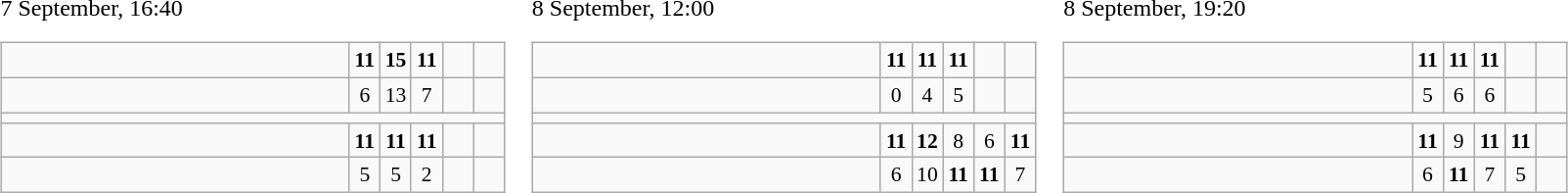<table>
<tr>
<td>7 September, 16:40<br><table class="wikitable" style="text-align:center; font-size:90%;">
<tr>
<td style="width:16em; text-align:left;"><strong></strong></td>
<td style="width:1em"><strong>11</strong></td>
<td style="width:1em"><strong>15</strong></td>
<td style="width:1em"><strong>11</strong></td>
<td style="width:1em"></td>
<td style="width:1em"></td>
</tr>
<tr>
<td style="text-align:left;"></td>
<td>6</td>
<td>13</td>
<td>7</td>
<td></td>
<td></td>
</tr>
<tr>
<td colspan="6"></td>
</tr>
<tr>
<td style="text-align:left;"><strong></strong></td>
<td><strong>11</strong></td>
<td><strong>11</strong></td>
<td><strong>11</strong></td>
<td></td>
<td></td>
</tr>
<tr>
<td style="text-align:left;"></td>
<td>5</td>
<td>5</td>
<td>2</td>
<td></td>
<td></td>
</tr>
</table>
</td>
<td>8 September, 12:00<br><table class="wikitable" style="text-align:center; font-size:90%;">
<tr>
<td style="width:16em; text-align:left;"><strong></strong></td>
<td style="width:1em"><strong>11</strong></td>
<td style="width:1em"><strong>11</strong></td>
<td style="width:1em"><strong>11</strong></td>
<td style="width:1em"></td>
<td style="width:1em"></td>
</tr>
<tr>
<td style="text-align:left;"></td>
<td>0</td>
<td>4</td>
<td>5</td>
<td></td>
<td></td>
</tr>
<tr>
<td colspan="6"></td>
</tr>
<tr>
<td style="text-align:left;"><strong></strong></td>
<td><strong>11</strong></td>
<td><strong>12</strong></td>
<td>8</td>
<td>6</td>
<td><strong>11</strong></td>
</tr>
<tr>
<td style="text-align:left;"></td>
<td>6</td>
<td>10</td>
<td><strong>11</strong></td>
<td><strong>11</strong></td>
<td>7</td>
</tr>
</table>
</td>
<td>8 September, 19:20<br><table class="wikitable" style="text-align:center; font-size:90%;">
<tr>
<td style="width:16em; text-align:left;"><strong></strong></td>
<td style="width:1em"><strong>11</strong></td>
<td style="width:1em"><strong>11</strong></td>
<td style="width:1em"><strong>11</strong></td>
<td style="width:1em"></td>
<td style="width:1em"></td>
</tr>
<tr>
<td style="text-align:left;"></td>
<td>5</td>
<td>6</td>
<td>6</td>
<td></td>
<td></td>
</tr>
<tr>
<td colspan="6"></td>
</tr>
<tr>
<td style="text-align:left;"><strong></strong></td>
<td><strong>11</strong></td>
<td>9</td>
<td><strong>11</strong></td>
<td><strong>11</strong></td>
<td></td>
</tr>
<tr>
<td style="text-align:left;"></td>
<td>6</td>
<td><strong>11</strong></td>
<td>7</td>
<td>5</td>
<td></td>
</tr>
</table>
</td>
</tr>
</table>
